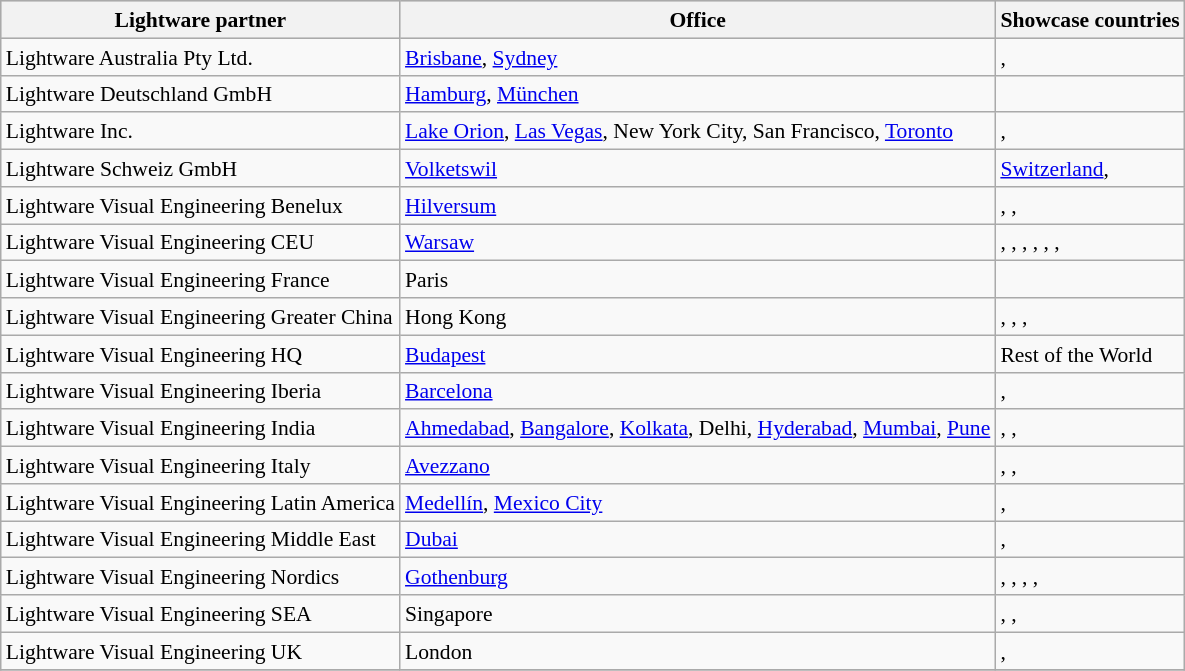<table class="sortable wikitable" style="font-size:90%; line-height:18px">
<tr bgcolor="#CCCCCC">
<th>Lightware partner</th>
<th>Office</th>
<th>Showcase countries</th>
</tr>
<tr>
<td>Lightware Australia Pty Ltd.</td>
<td> <a href='#'>Brisbane</a>, <a href='#'>Sydney</a></td>
<td>, </td>
</tr>
<tr>
<td>Lightware Deutschland GmbH</td>
<td> <a href='#'>Hamburg</a>, <a href='#'>München</a></td>
<td></td>
</tr>
<tr>
<td>Lightware Inc.</td>
<td> <a href='#'>Lake Orion</a>, <a href='#'>Las Vegas</a>, New York City, San Francisco,  <a href='#'>Toronto</a></td>
<td>, </td>
</tr>
<tr>
<td>Lightware Schweiz GmbH</td>
<td> <a href='#'>Volketswil</a></td>
<td> <a href='#'>Switzerland</a>, </td>
</tr>
<tr>
<td>Lightware Visual Engineering Benelux</td>
<td> <a href='#'>Hilversum</a></td>
<td>, , </td>
</tr>
<tr>
<td>Lightware Visual Engineering CEU</td>
<td> <a href='#'>Warsaw</a></td>
<td>, , , , , , </td>
</tr>
<tr>
<td>Lightware Visual Engineering France</td>
<td> Paris</td>
<td></td>
</tr>
<tr>
<td>Lightware Visual Engineering Greater China</td>
<td> Hong Kong</td>
<td>, , , </td>
</tr>
<tr>
<td>Lightware Visual Engineering HQ</td>
<td> <a href='#'>Budapest</a></td>
<td>Rest of the World</td>
</tr>
<tr>
<td>Lightware Visual Engineering Iberia</td>
<td> <a href='#'>Barcelona</a></td>
<td>, </td>
</tr>
<tr>
<td>Lightware Visual Engineering India</td>
<td> <a href='#'>Ahmedabad</a>, <a href='#'>Bangalore</a>, <a href='#'>Kolkata</a>, Delhi, <a href='#'>Hyderabad</a>, <a href='#'>Mumbai</a>, <a href='#'>Pune</a></td>
<td>, , </td>
</tr>
<tr>
<td>Lightware Visual Engineering Italy</td>
<td> <a href='#'>Avezzano</a></td>
<td>, , </td>
</tr>
<tr>
<td>Lightware Visual Engineering Latin America</td>
<td> <a href='#'>Medellín</a>,  <a href='#'>Mexico City</a></td>
<td>, </td>
</tr>
<tr>
<td>Lightware Visual Engineering Middle East</td>
<td> <a href='#'>Dubai</a></td>
<td>, </td>
</tr>
<tr>
<td>Lightware Visual Engineering Nordics</td>
<td> <a href='#'>Gothenburg</a></td>
<td>, , , , </td>
</tr>
<tr>
<td>Lightware Visual Engineering SEA</td>
<td> Singapore</td>
<td>, , </td>
</tr>
<tr>
<td>Lightware Visual Engineering UK</td>
<td> London</td>
<td>, </td>
</tr>
<tr>
</tr>
</table>
